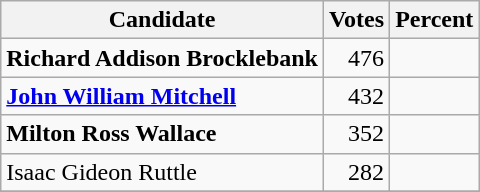<table class="wikitable">
<tr>
<th>Candidate</th>
<th>Votes</th>
<th>Percent</th>
</tr>
<tr>
<td style="font-weight:bold;">Richard Addison Brocklebank</td>
<td style="text-align:right;">476</td>
<td style="text-align:right;"></td>
</tr>
<tr>
<td style="font-weight:bold;"><a href='#'>John William Mitchell</a></td>
<td style="text-align:right;">432</td>
<td style="text-align:right;"></td>
</tr>
<tr>
<td style="font-weight:bold;">Milton Ross Wallace</td>
<td style="text-align:right;">352</td>
<td style="text-align:right;"></td>
</tr>
<tr>
<td>Isaac Gideon Ruttle</td>
<td style="text-align:right;">282</td>
<td style="text-align:right;"></td>
</tr>
<tr>
</tr>
</table>
